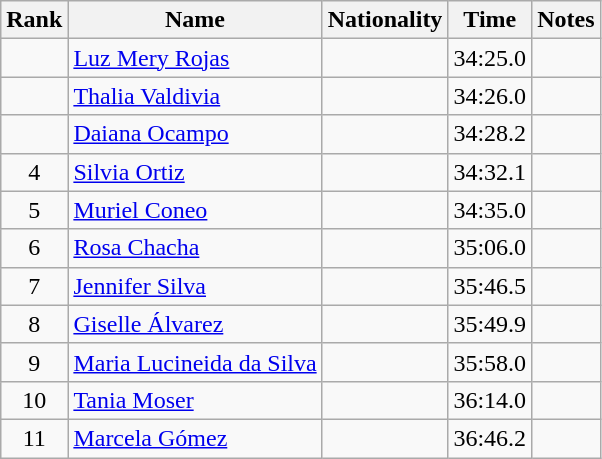<table class="wikitable sortable" style="text-align:center">
<tr>
<th>Rank</th>
<th>Name</th>
<th>Nationality</th>
<th>Time</th>
<th>Notes</th>
</tr>
<tr>
<td></td>
<td align=left><a href='#'>Luz Mery Rojas</a></td>
<td align=left></td>
<td>34:25.0</td>
<td></td>
</tr>
<tr>
<td></td>
<td align=left><a href='#'>Thalia Valdivia</a></td>
<td align=left></td>
<td>34:26.0</td>
<td></td>
</tr>
<tr>
<td></td>
<td align=left><a href='#'>Daiana Ocampo</a></td>
<td align=left></td>
<td>34:28.2</td>
<td></td>
</tr>
<tr>
<td>4</td>
<td align=left><a href='#'>Silvia Ortiz</a></td>
<td align=left></td>
<td>34:32.1</td>
<td></td>
</tr>
<tr>
<td>5</td>
<td align=left><a href='#'>Muriel Coneo</a></td>
<td align=left></td>
<td>34:35.0</td>
<td></td>
</tr>
<tr>
<td>6</td>
<td align=left><a href='#'>Rosa Chacha</a></td>
<td align=left></td>
<td>35:06.0</td>
<td></td>
</tr>
<tr>
<td>7</td>
<td align=left><a href='#'>Jennifer Silva</a></td>
<td align=left></td>
<td>35:46.5</td>
<td></td>
</tr>
<tr>
<td>8</td>
<td align=left><a href='#'>Giselle Álvarez</a></td>
<td align=left></td>
<td>35:49.9</td>
<td></td>
</tr>
<tr>
<td>9</td>
<td align=left><a href='#'>Maria Lucineida da Silva</a></td>
<td align=left></td>
<td>35:58.0</td>
<td></td>
</tr>
<tr>
<td>10</td>
<td align=left><a href='#'>Tania Moser</a></td>
<td align=left></td>
<td>36:14.0</td>
<td></td>
</tr>
<tr>
<td>11</td>
<td align=left><a href='#'>Marcela Gómez</a></td>
<td align=left></td>
<td>36:46.2</td>
<td></td>
</tr>
</table>
